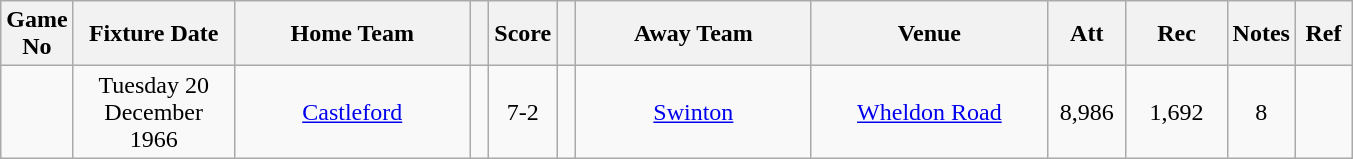<table class="wikitable" style="text-align:center;">
<tr>
<th width=20 abbr="No">Game No</th>
<th width=100 abbr="Date">Fixture Date</th>
<th width=150 abbr="Home Team">Home Team</th>
<th width=5 abbr="space"></th>
<th width=20 abbr="Score">Score</th>
<th width=5 abbr="space"></th>
<th width=150 abbr="Away Team">Away Team</th>
<th width=150 abbr="Venue">Venue</th>
<th width=45 abbr="Att">Att</th>
<th width=60 abbr="Rec">Rec</th>
<th width=20 abbr="Notes">Notes</th>
<th width=30 abbr="Ref">Ref</th>
</tr>
<tr>
<td></td>
<td>Tuesday 20 December 1966</td>
<td><a href='#'>Castleford</a></td>
<td></td>
<td>7-2</td>
<td></td>
<td><a href='#'>Swinton</a></td>
<td><a href='#'>Wheldon Road</a></td>
<td>8,986</td>
<td>1,692</td>
<td>8</td>
<td></td>
</tr>
</table>
